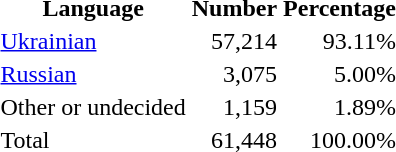<table class="standard">
<tr>
<th>Language</th>
<th>Number</th>
<th>Percentage</th>
</tr>
<tr>
<td><a href='#'>Ukrainian</a></td>
<td align="right">57,214</td>
<td align="right">93.11%</td>
</tr>
<tr>
<td><a href='#'>Russian</a></td>
<td align="right">3,075</td>
<td align="right">5.00%</td>
</tr>
<tr>
<td>Other or undecided</td>
<td align="right">1,159</td>
<td align="right">1.89%</td>
</tr>
<tr>
<td>Total</td>
<td align="right">61,448</td>
<td align="right">100.00%</td>
</tr>
</table>
